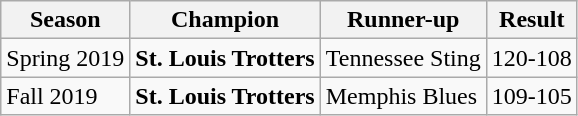<table class="wikitable">
<tr>
<th>Season</th>
<th>Champion</th>
<th>Runner-up</th>
<th>Result</th>
</tr>
<tr>
<td>Spring 2019</td>
<td><strong>St. Louis Trotters</strong></td>
<td>Tennessee Sting</td>
<td>120-108</td>
</tr>
<tr>
<td>Fall 2019</td>
<td><strong>St. Louis Trotters</strong></td>
<td>Memphis Blues</td>
<td>109-105</td>
</tr>
</table>
